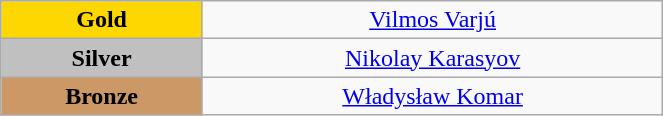<table class="wikitable" style="text-align:center; " width="35%">
<tr>
<td bgcolor="gold"><strong>Gold</strong></td>
<td><a href='#'>Vilmos Varjú</a><br>  <small><em></em></small></td>
</tr>
<tr>
<td bgcolor="silver"><strong>Silver</strong></td>
<td><a href='#'>Nikolay Karasyov</a><br>  <small><em></em></small></td>
</tr>
<tr>
<td bgcolor="CC9966"><strong>Bronze</strong></td>
<td><a href='#'>Władysław Komar</a><br>  <small><em></em></small></td>
</tr>
</table>
